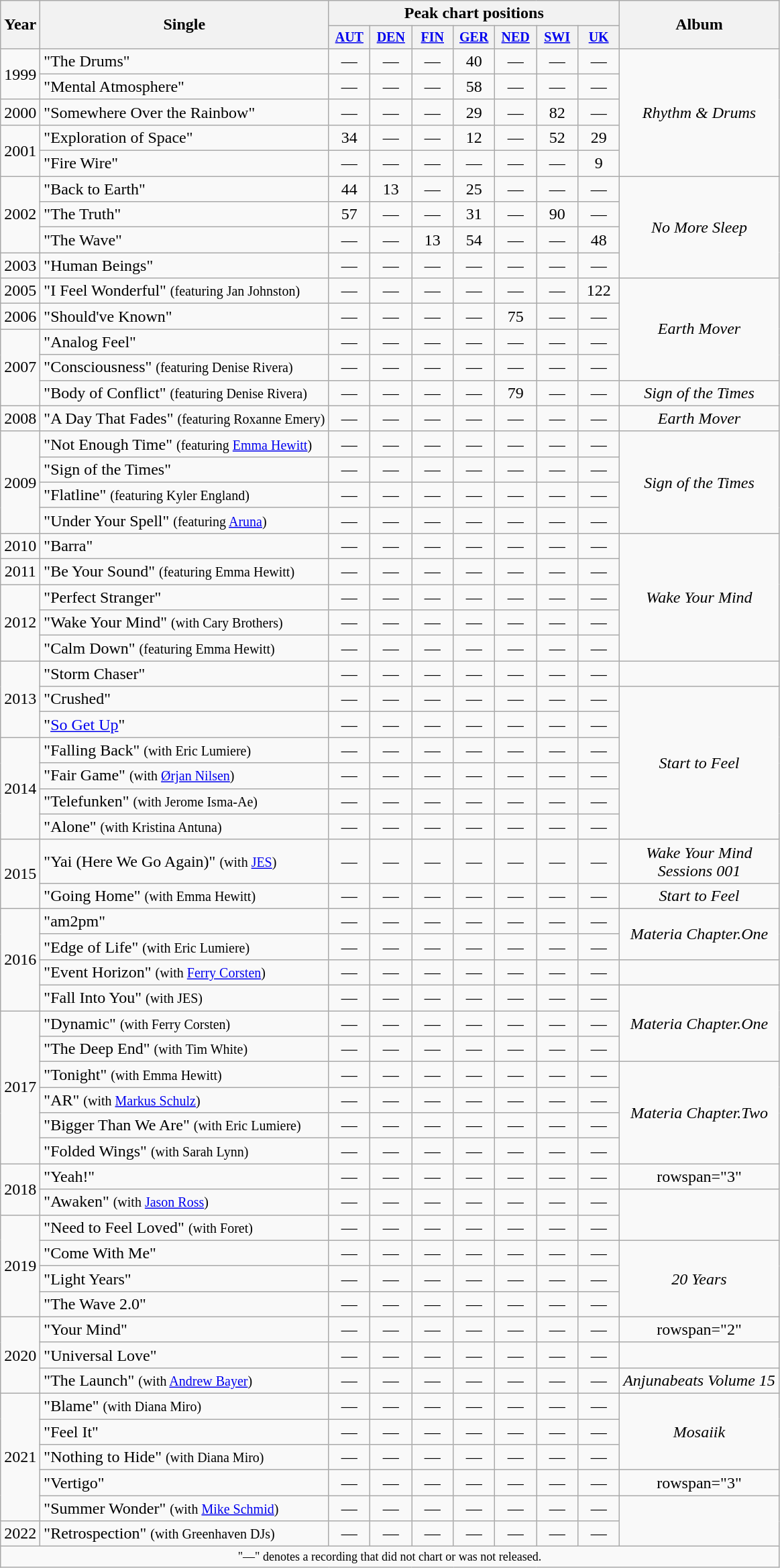<table class="wikitable plainrowheaders" style="text-align:center;">
<tr>
<th rowspan="2">Year</th>
<th rowspan="2">Single</th>
<th colspan="7">Peak chart positions</th>
<th rowspan="2">Album</th>
</tr>
<tr style="font-size:smaller;">
<th width="35"><a href='#'>AUT</a><br></th>
<th width="35"><a href='#'>DEN</a><br></th>
<th width="35"><a href='#'>FIN</a><br></th>
<th width="35"><a href='#'>GER</a><br></th>
<th width="35"><a href='#'>NED</a><br></th>
<th width="35"><a href='#'>SWI</a><br></th>
<th width="35"><a href='#'>UK</a><br></th>
</tr>
<tr>
<td rowspan=2>1999</td>
<td align="left">"The Drums"</td>
<td>—</td>
<td>—</td>
<td>—</td>
<td>40</td>
<td>—</td>
<td>—</td>
<td>—</td>
<td rowspan="5"><em>Rhythm & Drums</em></td>
</tr>
<tr>
<td align="left">"Mental Atmosphere"</td>
<td>—</td>
<td>—</td>
<td>—</td>
<td>58</td>
<td>—</td>
<td>—</td>
<td>—</td>
</tr>
<tr>
<td>2000</td>
<td align="left">"Somewhere Over the Rainbow"</td>
<td>—</td>
<td>—</td>
<td>—</td>
<td>29</td>
<td>—</td>
<td>82</td>
<td>—</td>
</tr>
<tr>
<td rowspan=2>2001</td>
<td align="left">"Exploration of Space"</td>
<td>34</td>
<td>—</td>
<td>—</td>
<td>12</td>
<td>—</td>
<td>52</td>
<td>29</td>
</tr>
<tr>
<td align="left">"Fire Wire"</td>
<td>—</td>
<td>—</td>
<td>—</td>
<td>—</td>
<td>—</td>
<td>—</td>
<td>9</td>
</tr>
<tr>
<td rowspan=3>2002</td>
<td align="left">"Back to Earth"</td>
<td>44</td>
<td>13</td>
<td>—</td>
<td>25</td>
<td>—</td>
<td>—</td>
<td>—</td>
<td rowspan="4"><em>No More Sleep</em></td>
</tr>
<tr>
<td align="left">"The Truth"</td>
<td>57</td>
<td>—</td>
<td>—</td>
<td>31</td>
<td>—</td>
<td>90</td>
<td>—</td>
</tr>
<tr>
<td align="left">"The Wave"</td>
<td>—</td>
<td>—</td>
<td>13</td>
<td>54</td>
<td>—</td>
<td>—</td>
<td>48</td>
</tr>
<tr>
<td>2003</td>
<td align="left">"Human Beings"</td>
<td>—</td>
<td>—</td>
<td>—</td>
<td>—</td>
<td>—</td>
<td>—</td>
<td>—</td>
</tr>
<tr>
<td>2005</td>
<td align="left">"I Feel Wonderful" <small>(featuring Jan Johnston)</small></td>
<td>—</td>
<td>—</td>
<td>—</td>
<td>—</td>
<td>—</td>
<td>—</td>
<td>122</td>
<td rowspan="4"><em>Earth Mover</em></td>
</tr>
<tr>
<td>2006</td>
<td align="left">"Should've Known"</td>
<td>—</td>
<td>—</td>
<td>—</td>
<td>—</td>
<td>75</td>
<td>—</td>
<td>—</td>
</tr>
<tr>
<td rowspan=3>2007</td>
<td align="left">"Analog Feel"</td>
<td>—</td>
<td>—</td>
<td>—</td>
<td>—</td>
<td>—</td>
<td>—</td>
<td>—</td>
</tr>
<tr>
<td align="left">"Consciousness" <small>(featuring Denise Rivera)</small></td>
<td>—</td>
<td>—</td>
<td>—</td>
<td>—</td>
<td>—</td>
<td>—</td>
<td>—</td>
</tr>
<tr>
<td align="left">"Body of Conflict" <small>(featuring Denise Rivera)</small></td>
<td>—</td>
<td>—</td>
<td>—</td>
<td>—</td>
<td>79</td>
<td>—</td>
<td>—</td>
<td><em>Sign of the Times</em></td>
</tr>
<tr>
<td>2008</td>
<td align="left">"A Day That Fades" <small>(featuring Roxanne Emery)</small></td>
<td>—</td>
<td>—</td>
<td>—</td>
<td>—</td>
<td>—</td>
<td>—</td>
<td>—</td>
<td><em>Earth Mover</em></td>
</tr>
<tr>
<td rowspan=4>2009</td>
<td align="left">"Not Enough Time" <small>(featuring <a href='#'>Emma Hewitt</a>)</small></td>
<td>—</td>
<td>—</td>
<td>—</td>
<td>—</td>
<td>—</td>
<td>—</td>
<td>—</td>
<td rowspan="4"><em>Sign of the Times</em></td>
</tr>
<tr>
<td align="left">"Sign of the Times"</td>
<td>—</td>
<td>—</td>
<td>—</td>
<td>—</td>
<td>—</td>
<td>—</td>
<td>—</td>
</tr>
<tr>
<td align="left">"Flatline" <small>(featuring Kyler England)</small></td>
<td>—</td>
<td>—</td>
<td>—</td>
<td>—</td>
<td>—</td>
<td>—</td>
<td>—</td>
</tr>
<tr>
<td align="left">"Under Your Spell" <small>(featuring <a href='#'>Aruna</a>)</small></td>
<td>—</td>
<td>—</td>
<td>—</td>
<td>—</td>
<td>—</td>
<td>—</td>
<td>—</td>
</tr>
<tr>
<td>2010</td>
<td align="left">"Barra"</td>
<td>—</td>
<td>—</td>
<td>—</td>
<td>—</td>
<td>—</td>
<td>—</td>
<td>—</td>
<td rowspan="5"><em>Wake Your Mind</em></td>
</tr>
<tr>
<td>2011</td>
<td align="left">"Be Your Sound" <small>(featuring Emma Hewitt)</small></td>
<td>—</td>
<td>—</td>
<td>—</td>
<td>—</td>
<td>—</td>
<td>—</td>
<td>—</td>
</tr>
<tr>
<td rowspan=3>2012</td>
<td align="left">"Perfect Stranger"</td>
<td>—</td>
<td>—</td>
<td>—</td>
<td>—</td>
<td>—</td>
<td>—</td>
<td>—</td>
</tr>
<tr>
<td align="left">"Wake Your Mind" <small>(with Cary Brothers)</small></td>
<td>—</td>
<td>—</td>
<td>—</td>
<td>—</td>
<td>—</td>
<td>—</td>
<td>—</td>
</tr>
<tr>
<td align="left">"Calm Down" <small>(featuring Emma Hewitt)</small></td>
<td>—</td>
<td>—</td>
<td>—</td>
<td>—</td>
<td>—</td>
<td>—</td>
<td>—</td>
</tr>
<tr>
<td rowspan=3>2013</td>
<td align="left">"Storm Chaser"</td>
<td>—</td>
<td>—</td>
<td>—</td>
<td>—</td>
<td>—</td>
<td>—</td>
<td>—</td>
<td></td>
</tr>
<tr>
<td align="left">"Crushed"</td>
<td>—</td>
<td>—</td>
<td>—</td>
<td>—</td>
<td>—</td>
<td>—</td>
<td>—</td>
<td rowspan="6"><em>Start to Feel</em></td>
</tr>
<tr>
<td align="left">"<a href='#'>So Get Up</a>"</td>
<td>—</td>
<td>—</td>
<td>—</td>
<td>—</td>
<td>—</td>
<td>—</td>
<td>—</td>
</tr>
<tr>
<td rowspan=4>2014</td>
<td align="left">"Falling Back" <small>(with Eric Lumiere)</small></td>
<td>—</td>
<td>—</td>
<td>—</td>
<td>—</td>
<td>—</td>
<td>—</td>
<td>—</td>
</tr>
<tr>
<td align="left">"Fair Game" <small>(with <a href='#'>Ørjan Nilsen</a>)</small></td>
<td>—</td>
<td>—</td>
<td>—</td>
<td>—</td>
<td>—</td>
<td>—</td>
<td>—</td>
</tr>
<tr>
<td align="left">"Telefunken" <small>(with Jerome Isma-Ae)</small></td>
<td>—</td>
<td>—</td>
<td>—</td>
<td>—</td>
<td>—</td>
<td>—</td>
<td>—</td>
</tr>
<tr>
<td align="left">"Alone" <small>(with Kristina Antuna)</small></td>
<td>—</td>
<td>—</td>
<td>—</td>
<td>—</td>
<td>—</td>
<td>—</td>
<td>—</td>
</tr>
<tr>
<td rowspan=2>2015</td>
<td align="left">"Yai (Here We Go Again)" <small>(with <a href='#'>JES</a>)</small></td>
<td>—</td>
<td>—</td>
<td>—</td>
<td>—</td>
<td>—</td>
<td>—</td>
<td>—</td>
<td><em>Wake Your Mind<br>Sessions 001</em></td>
</tr>
<tr>
<td align="left">"Going Home" <small>(with Emma Hewitt)</small></td>
<td>—</td>
<td>—</td>
<td>—</td>
<td>—</td>
<td>—</td>
<td>—</td>
<td>—</td>
<td><em>Start to Feel</em></td>
</tr>
<tr>
<td rowspan=4>2016</td>
<td align="left">"am2pm"</td>
<td>—</td>
<td>—</td>
<td>—</td>
<td>—</td>
<td>—</td>
<td>—</td>
<td>—</td>
<td rowspan="2"><em>Materia Chapter.One</em></td>
</tr>
<tr>
<td align="left">"Edge of Life" <small>(with Eric Lumiere)</small></td>
<td>—</td>
<td>—</td>
<td>—</td>
<td>—</td>
<td>—</td>
<td>—</td>
<td>—</td>
</tr>
<tr>
<td align="left">"Event Horizon" <small>(with <a href='#'>Ferry Corsten</a>)</small></td>
<td>—</td>
<td>—</td>
<td>—</td>
<td>—</td>
<td>—</td>
<td>—</td>
<td>—</td>
<td></td>
</tr>
<tr>
<td align="left">"Fall Into You" <small>(with JES)</small></td>
<td>—</td>
<td>—</td>
<td>—</td>
<td>—</td>
<td>—</td>
<td>—</td>
<td>—</td>
<td rowspan="3"><em>Materia Chapter.One</em></td>
</tr>
<tr>
<td rowspan="6">2017</td>
<td align="left">"Dynamic" <small>(with Ferry Corsten)</small></td>
<td>—</td>
<td>—</td>
<td>—</td>
<td>—</td>
<td>—</td>
<td>—</td>
<td>—</td>
</tr>
<tr>
<td align="left">"The Deep End" <small>(with Tim White)</small></td>
<td>—</td>
<td>—</td>
<td>—</td>
<td>—</td>
<td>—</td>
<td>—</td>
<td>—</td>
</tr>
<tr>
<td align="left">"Tonight" <small>(with Emma Hewitt)</small></td>
<td>—</td>
<td>—</td>
<td>—</td>
<td>—</td>
<td>—</td>
<td>—</td>
<td>—</td>
<td rowspan="4"><em>Materia Chapter.Two</em></td>
</tr>
<tr>
<td align="left">"AR" <small>(with <a href='#'>Markus Schulz</a>)</small></td>
<td>—</td>
<td>—</td>
<td>—</td>
<td>—</td>
<td>—</td>
<td>—</td>
<td>—</td>
</tr>
<tr>
<td align="left">"Bigger Than We Are" <small>(with Eric Lumiere)</small></td>
<td>—</td>
<td>—</td>
<td>—</td>
<td>—</td>
<td>—</td>
<td>—</td>
<td>—</td>
</tr>
<tr>
<td align="left">"Folded Wings" <small>(with Sarah Lynn)</small></td>
<td>—</td>
<td>—</td>
<td>—</td>
<td>—</td>
<td>—</td>
<td>—</td>
<td>—</td>
</tr>
<tr>
<td rowspan="2">2018</td>
<td align="left">"Yeah!"</td>
<td>—</td>
<td>—</td>
<td>—</td>
<td>—</td>
<td>—</td>
<td>—</td>
<td>—</td>
<td>rowspan="3" </td>
</tr>
<tr>
<td align="left">"Awaken" <small>(with <a href='#'>Jason Ross</a>)</small></td>
<td>—</td>
<td>—</td>
<td>—</td>
<td>—</td>
<td>—</td>
<td>—</td>
<td>—</td>
</tr>
<tr>
<td rowspan=4">2019</td>
<td align="left">"Need to Feel Loved" <small>(with Foret)</small></td>
<td>—</td>
<td>—</td>
<td>—</td>
<td>—</td>
<td>—</td>
<td>—</td>
<td>—</td>
</tr>
<tr>
<td align="left">"Come With Me"</td>
<td>—</td>
<td>—</td>
<td>—</td>
<td>—</td>
<td>—</td>
<td>—</td>
<td>—</td>
<td rowspan="3"><em>20 Years</em></td>
</tr>
<tr>
<td align="left">"Light Years"</td>
<td>—</td>
<td>—</td>
<td>—</td>
<td>—</td>
<td>—</td>
<td>—</td>
<td>—</td>
</tr>
<tr>
<td align="left">"The Wave 2.0"</td>
<td>—</td>
<td>—</td>
<td>—</td>
<td>—</td>
<td>—</td>
<td>—</td>
<td>—</td>
</tr>
<tr>
<td rowspan="3">2020</td>
<td align="left">"Your Mind"</td>
<td>—</td>
<td>—</td>
<td>—</td>
<td>—</td>
<td>—</td>
<td>—</td>
<td>—</td>
<td>rowspan="2" </td>
</tr>
<tr>
<td align="left">"Universal Love"</td>
<td>—</td>
<td>—</td>
<td>—</td>
<td>—</td>
<td>—</td>
<td>—</td>
<td>—</td>
</tr>
<tr>
<td align="left">"The Launch" <small>(with <a href='#'>Andrew Bayer</a>)</small></td>
<td>—</td>
<td>—</td>
<td>—</td>
<td>—</td>
<td>—</td>
<td>—</td>
<td>—</td>
<td><em>Anjunabeats Volume 15</em></td>
</tr>
<tr>
<td rowspan="5">2021</td>
<td align="left">"Blame" <small>(with Diana Miro)</small></td>
<td>—</td>
<td>—</td>
<td>—</td>
<td>—</td>
<td>—</td>
<td>—</td>
<td>—</td>
<td rowspan="3"><em>Mosaiik</em></td>
</tr>
<tr>
<td align="left">"Feel It"</td>
<td>—</td>
<td>—</td>
<td>—</td>
<td>—</td>
<td>—</td>
<td>—</td>
<td>—</td>
</tr>
<tr>
<td align="left">"Nothing to Hide" <small>(with Diana Miro)</small></td>
<td>—</td>
<td>—</td>
<td>—</td>
<td>—</td>
<td>—</td>
<td>—</td>
<td>—</td>
</tr>
<tr>
<td align="left">"Vertigo"</td>
<td>—</td>
<td>—</td>
<td>—</td>
<td>—</td>
<td>—</td>
<td>—</td>
<td>—</td>
<td>rowspan="3" </td>
</tr>
<tr>
<td align="left">"Summer Wonder" <small>(with <a href='#'>Mike Schmid</a>)</small></td>
<td>—</td>
<td>—</td>
<td>—</td>
<td>—</td>
<td>—</td>
<td>—</td>
<td>—</td>
</tr>
<tr>
<td>2022</td>
<td align="left">"Retrospection" <small>(with Greenhaven DJs)</small></td>
<td>—</td>
<td>—</td>
<td>—</td>
<td>—</td>
<td>—</td>
<td>—</td>
<td>—</td>
</tr>
<tr>
<td colspan="10" style="font-size:9pt">"—" denotes a recording that did not chart or was not released.</td>
</tr>
</table>
